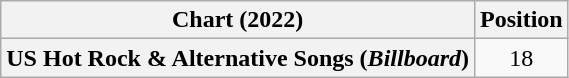<table class="wikitable plainrowheaders sortable" style="text-align:center">
<tr>
<th scope="col">Chart (2022)</th>
<th scope="col">Position</th>
</tr>
<tr>
<th scope="row">US Hot Rock & Alternative Songs (<em>Billboard</em>)</th>
<td>18</td>
</tr>
</table>
